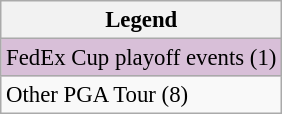<table class="wikitable" style="font-size:95%;">
<tr>
<th>Legend</th>
</tr>
<tr style="background:#D8BFD8;">
<td>FedEx Cup playoff events (1)</td>
</tr>
<tr>
<td>Other PGA Tour (8)</td>
</tr>
</table>
